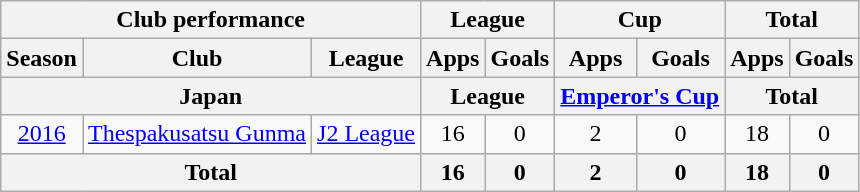<table class="wikitable" style="text-align:center;">
<tr>
<th colspan=3>Club performance</th>
<th colspan=2>League</th>
<th colspan=2>Cup</th>
<th colspan=2>Total</th>
</tr>
<tr>
<th>Season</th>
<th>Club</th>
<th>League</th>
<th>Apps</th>
<th>Goals</th>
<th>Apps</th>
<th>Goals</th>
<th>Apps</th>
<th>Goals</th>
</tr>
<tr>
<th colspan=3>Japan</th>
<th colspan=2>League</th>
<th colspan=2><a href='#'>Emperor's Cup</a></th>
<th colspan=2>Total</th>
</tr>
<tr>
<td><a href='#'>2016</a></td>
<td rowspan="1"><a href='#'>Thespakusatsu Gunma</a></td>
<td rowspan="1"><a href='#'>J2 League</a></td>
<td>16</td>
<td>0</td>
<td>2</td>
<td>0</td>
<td>18</td>
<td>0</td>
</tr>
<tr>
<th colspan=3>Total</th>
<th>16</th>
<th>0</th>
<th>2</th>
<th>0</th>
<th>18</th>
<th>0</th>
</tr>
</table>
